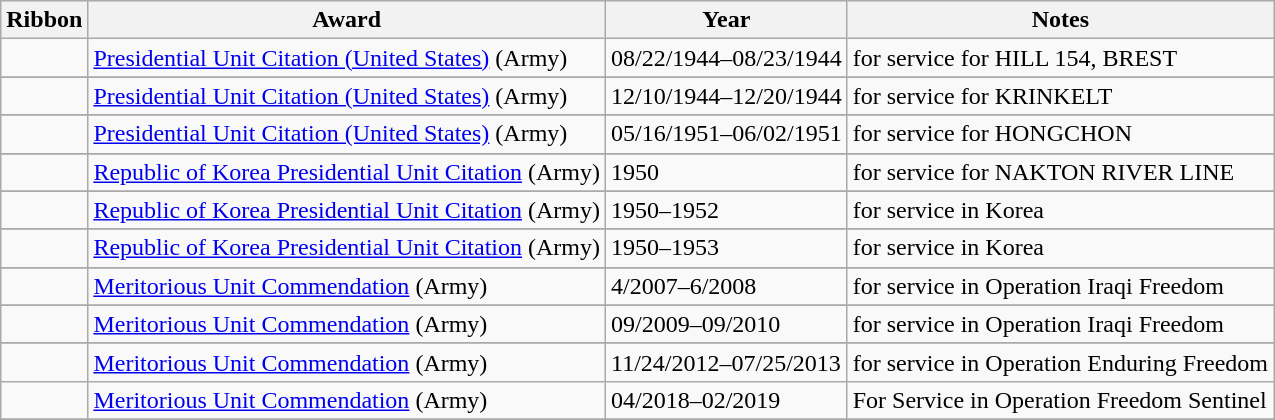<table class="wikitable">
<tr style="background:#efefef;">
<th>Ribbon</th>
<th>Award</th>
<th>Year</th>
<th>Notes</th>
</tr>
<tr>
<td></td>
<td><a href='#'>Presidential Unit Citation (United States)</a> (Army)</td>
<td>08/22/1944–08/23/1944</td>
<td>for service for HILL 154, BREST</td>
</tr>
<tr>
</tr>
<tr>
<td></td>
<td><a href='#'>Presidential Unit Citation (United States)</a> (Army)</td>
<td>12/10/1944–12/20/1944</td>
<td>for service for KRINKELT</td>
</tr>
<tr>
</tr>
<tr>
<td></td>
<td><a href='#'>Presidential Unit Citation (United States)</a> (Army)</td>
<td>05/16/1951–06/02/1951</td>
<td>for service for HONGCHON</td>
</tr>
<tr>
</tr>
<tr>
<td></td>
<td><a href='#'>Republic of Korea Presidential Unit Citation</a> (Army)</td>
<td>1950</td>
<td>for service for NAKTON RIVER LINE</td>
</tr>
<tr>
</tr>
<tr>
<td></td>
<td><a href='#'>Republic of Korea Presidential Unit Citation</a> (Army)</td>
<td>1950–1952</td>
<td>for service in Korea</td>
</tr>
<tr>
</tr>
<tr>
<td></td>
<td><a href='#'>Republic of Korea Presidential Unit Citation</a> (Army)</td>
<td>1950–1953</td>
<td>for service in Korea</td>
</tr>
<tr>
</tr>
<tr>
<td></td>
<td><a href='#'>Meritorious Unit Commendation</a> (Army)</td>
<td>4/2007–6/2008</td>
<td>for service in Operation Iraqi Freedom</td>
</tr>
<tr>
</tr>
<tr>
<td></td>
<td><a href='#'>Meritorious Unit Commendation</a> (Army)</td>
<td>09/2009–09/2010</td>
<td>for service in  Operation Iraqi Freedom</td>
</tr>
<tr>
</tr>
<tr>
<td></td>
<td><a href='#'>Meritorious Unit Commendation</a> (Army)</td>
<td>11/24/2012–07/25/2013</td>
<td>for service in Operation Enduring Freedom</td>
</tr>
<tr>
<td></td>
<td><a href='#'>Meritorious Unit Commendation</a> (Army)</td>
<td>04/2018–02/2019</td>
<td>For Service in Operation Freedom Sentinel</td>
</tr>
<tr>
</tr>
</table>
